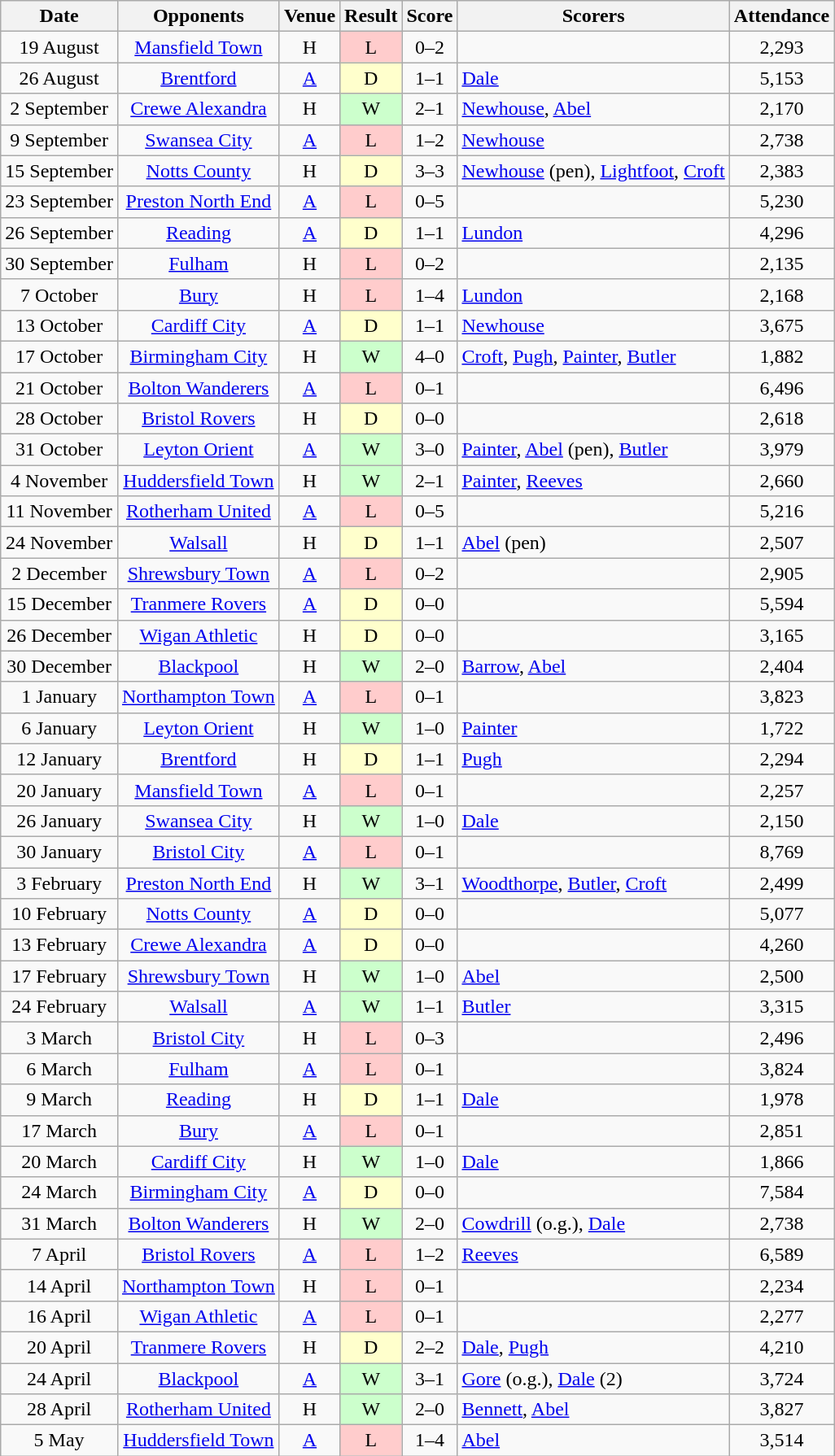<table class="wikitable" style="text-align:center">
<tr>
<th>Date</th>
<th>Opponents</th>
<th>Venue</th>
<th>Result</th>
<th>Score</th>
<th>Scorers</th>
<th>Attendance</th>
</tr>
<tr>
<td>19 August</td>
<td><a href='#'>Mansfield Town</a></td>
<td>H</td>
<td style="background-color:#FFCCCC">L</td>
<td>0–2</td>
<td align="left"></td>
<td>2,293</td>
</tr>
<tr>
<td>26 August</td>
<td><a href='#'>Brentford</a></td>
<td><a href='#'>A</a></td>
<td style="background-color:#FFFFCC">D</td>
<td>1–1</td>
<td align="left"><a href='#'>Dale</a></td>
<td>5,153</td>
</tr>
<tr>
<td>2 September</td>
<td><a href='#'>Crewe Alexandra</a></td>
<td>H</td>
<td style="background-color:#CCFFCC">W</td>
<td>2–1</td>
<td align="left"><a href='#'>Newhouse</a>, <a href='#'>Abel</a></td>
<td>2,170</td>
</tr>
<tr>
<td>9 September</td>
<td><a href='#'>Swansea City</a></td>
<td><a href='#'>A</a></td>
<td style="background-color:#FFCCCC">L</td>
<td>1–2</td>
<td align="left"><a href='#'>Newhouse</a></td>
<td>2,738</td>
</tr>
<tr>
<td>15 September</td>
<td><a href='#'>Notts County</a></td>
<td>H</td>
<td style="background-color:#FFFFCC">D</td>
<td>3–3</td>
<td align="left"><a href='#'>Newhouse</a> (pen), <a href='#'>Lightfoot</a>, <a href='#'>Croft</a></td>
<td>2,383</td>
</tr>
<tr>
<td>23 September</td>
<td><a href='#'>Preston North End</a></td>
<td><a href='#'>A</a></td>
<td style="background-color:#FFCCCC">L</td>
<td>0–5</td>
<td align="left"></td>
<td>5,230</td>
</tr>
<tr>
<td>26 September</td>
<td><a href='#'>Reading</a></td>
<td><a href='#'>A</a></td>
<td style="background-color:#FFFFCC">D</td>
<td>1–1</td>
<td align="left"><a href='#'>Lundon</a></td>
<td>4,296</td>
</tr>
<tr>
<td>30 September</td>
<td><a href='#'>Fulham</a></td>
<td>H</td>
<td style="background-color:#FFCCCC">L</td>
<td>0–2</td>
<td align="left"></td>
<td>2,135</td>
</tr>
<tr>
<td>7 October</td>
<td><a href='#'>Bury</a></td>
<td>H</td>
<td style="background-color:#FFCCCC">L</td>
<td>1–4</td>
<td align="left"><a href='#'>Lundon</a></td>
<td>2,168</td>
</tr>
<tr>
<td>13 October</td>
<td><a href='#'>Cardiff City</a></td>
<td><a href='#'>A</a></td>
<td style="background-color:#FFFFCC">D</td>
<td>1–1</td>
<td align="left"><a href='#'>Newhouse</a></td>
<td>3,675</td>
</tr>
<tr>
<td>17 October</td>
<td><a href='#'>Birmingham City</a></td>
<td>H</td>
<td style="background-color:#CCFFCC">W</td>
<td>4–0</td>
<td align="left"><a href='#'>Croft</a>, <a href='#'>Pugh</a>, <a href='#'>Painter</a>, <a href='#'>Butler</a></td>
<td>1,882</td>
</tr>
<tr>
<td>21 October</td>
<td><a href='#'>Bolton Wanderers</a></td>
<td><a href='#'>A</a></td>
<td style="background-color:#FFCCCC">L</td>
<td>0–1</td>
<td align="left"></td>
<td>6,496</td>
</tr>
<tr>
<td>28 October</td>
<td><a href='#'>Bristol Rovers</a></td>
<td>H</td>
<td style="background-color:#FFFFCC">D</td>
<td>0–0</td>
<td align="left"></td>
<td>2,618</td>
</tr>
<tr>
<td>31 October</td>
<td><a href='#'>Leyton Orient</a></td>
<td><a href='#'>A</a></td>
<td style="background-color:#CCFFCC">W</td>
<td>3–0</td>
<td align="left"><a href='#'>Painter</a>, <a href='#'>Abel</a> (pen), <a href='#'>Butler</a></td>
<td>3,979</td>
</tr>
<tr>
<td>4 November</td>
<td><a href='#'>Huddersfield Town</a></td>
<td>H</td>
<td style="background-color:#CCFFCC">W</td>
<td>2–1</td>
<td align="left"><a href='#'>Painter</a>, <a href='#'>Reeves</a></td>
<td>2,660</td>
</tr>
<tr>
<td>11 November</td>
<td><a href='#'>Rotherham United</a></td>
<td><a href='#'>A</a></td>
<td style="background-color:#FFCCCC">L</td>
<td>0–5</td>
<td align="left"></td>
<td>5,216</td>
</tr>
<tr>
<td>24 November</td>
<td><a href='#'>Walsall</a></td>
<td>H</td>
<td style="background-color:#FFFFCC">D</td>
<td>1–1</td>
<td align="left"><a href='#'>Abel</a> (pen)</td>
<td>2,507</td>
</tr>
<tr>
<td>2 December</td>
<td><a href='#'>Shrewsbury Town</a></td>
<td><a href='#'>A</a></td>
<td style="background-color:#FFCCCC">L</td>
<td>0–2</td>
<td align="left"></td>
<td>2,905</td>
</tr>
<tr>
<td>15 December</td>
<td><a href='#'>Tranmere Rovers</a></td>
<td><a href='#'>A</a></td>
<td style="background-color:#FFFFCC">D</td>
<td>0–0</td>
<td align="left"></td>
<td>5,594</td>
</tr>
<tr>
<td>26 December</td>
<td><a href='#'>Wigan Athletic</a></td>
<td>H</td>
<td style="background-color:#FFFFCC">D</td>
<td>0–0</td>
<td align="left"></td>
<td>3,165</td>
</tr>
<tr>
<td>30 December</td>
<td><a href='#'>Blackpool</a></td>
<td>H</td>
<td style="background-color:#CCFFCC">W</td>
<td>2–0</td>
<td align="left"><a href='#'>Barrow</a>, <a href='#'>Abel</a></td>
<td>2,404</td>
</tr>
<tr>
<td>1 January</td>
<td><a href='#'>Northampton Town</a></td>
<td><a href='#'>A</a></td>
<td style="background-color:#FFCCCC">L</td>
<td>0–1</td>
<td align="left"></td>
<td>3,823</td>
</tr>
<tr>
<td>6 January</td>
<td><a href='#'>Leyton Orient</a></td>
<td>H</td>
<td style="background-color:#CCFFCC">W</td>
<td>1–0</td>
<td align="left"><a href='#'>Painter</a></td>
<td>1,722</td>
</tr>
<tr>
<td>12 January</td>
<td><a href='#'>Brentford</a></td>
<td>H</td>
<td style="background-color:#FFFFCC">D</td>
<td>1–1</td>
<td align="left"><a href='#'>Pugh</a></td>
<td>2,294</td>
</tr>
<tr>
<td>20 January</td>
<td><a href='#'>Mansfield Town</a></td>
<td><a href='#'>A</a></td>
<td style="background-color:#FFCCCC">L</td>
<td>0–1</td>
<td align="left"></td>
<td>2,257</td>
</tr>
<tr>
<td>26 January</td>
<td><a href='#'>Swansea City</a></td>
<td>H</td>
<td style="background-color:#CCFFCC">W</td>
<td>1–0</td>
<td align="left"><a href='#'>Dale</a></td>
<td>2,150</td>
</tr>
<tr>
<td>30 January</td>
<td><a href='#'>Bristol City</a></td>
<td><a href='#'>A</a></td>
<td style="background-color:#FFCCCC">L</td>
<td>0–1</td>
<td align="left"></td>
<td>8,769</td>
</tr>
<tr>
<td>3 February</td>
<td><a href='#'>Preston North End</a></td>
<td>H</td>
<td style="background-color:#CCFFCC">W</td>
<td>3–1</td>
<td align="left"><a href='#'>Woodthorpe</a>, <a href='#'>Butler</a>, <a href='#'>Croft</a></td>
<td>2,499</td>
</tr>
<tr>
<td>10 February</td>
<td><a href='#'>Notts County</a></td>
<td><a href='#'>A</a></td>
<td style="background-color:#FFFFCC">D</td>
<td>0–0</td>
<td align="left"></td>
<td>5,077</td>
</tr>
<tr>
<td>13 February</td>
<td><a href='#'>Crewe Alexandra</a></td>
<td><a href='#'>A</a></td>
<td style="background-color:#FFFFCC">D</td>
<td>0–0</td>
<td align="left"></td>
<td>4,260</td>
</tr>
<tr>
<td>17 February</td>
<td><a href='#'>Shrewsbury Town</a></td>
<td>H</td>
<td style="background-color:#CCFFCC">W</td>
<td>1–0</td>
<td align="left"><a href='#'>Abel</a></td>
<td>2,500</td>
</tr>
<tr>
<td>24 February</td>
<td><a href='#'>Walsall</a></td>
<td><a href='#'>A</a></td>
<td style="background-color:#CCFFCC">W</td>
<td>1–1</td>
<td align="left"><a href='#'>Butler</a></td>
<td>3,315</td>
</tr>
<tr>
<td>3 March</td>
<td><a href='#'>Bristol City</a></td>
<td>H</td>
<td style="background-color:#FFCCCC">L</td>
<td>0–3</td>
<td align="left"></td>
<td>2,496</td>
</tr>
<tr>
<td>6 March</td>
<td><a href='#'>Fulham</a></td>
<td><a href='#'>A</a></td>
<td style="background-color:#FFCCCC">L</td>
<td>0–1</td>
<td align="left"></td>
<td>3,824</td>
</tr>
<tr>
<td>9 March</td>
<td><a href='#'>Reading</a></td>
<td>H</td>
<td style="background-color:#FFFFCC">D</td>
<td>1–1</td>
<td align="left"><a href='#'>Dale</a></td>
<td>1,978</td>
</tr>
<tr>
<td>17 March</td>
<td><a href='#'>Bury</a></td>
<td><a href='#'>A</a></td>
<td style="background-color:#FFCCCC">L</td>
<td>0–1</td>
<td align="left"></td>
<td>2,851</td>
</tr>
<tr>
<td>20 March</td>
<td><a href='#'>Cardiff City</a></td>
<td>H</td>
<td style="background-color:#CCFFCC">W</td>
<td>1–0</td>
<td align="left"><a href='#'>Dale</a></td>
<td>1,866</td>
</tr>
<tr>
<td>24 March</td>
<td><a href='#'>Birmingham City</a></td>
<td><a href='#'>A</a></td>
<td style="background-color:#FFFFCC">D</td>
<td>0–0</td>
<td align="left"></td>
<td>7,584</td>
</tr>
<tr>
<td>31 March</td>
<td><a href='#'>Bolton Wanderers</a></td>
<td>H</td>
<td style="background-color:#CCFFCC">W</td>
<td>2–0</td>
<td align="left"><a href='#'>Cowdrill</a> (o.g.), <a href='#'>Dale</a></td>
<td>2,738</td>
</tr>
<tr>
<td>7 April</td>
<td><a href='#'>Bristol Rovers</a></td>
<td><a href='#'>A</a></td>
<td style="background-color:#FFCCCC">L</td>
<td>1–2</td>
<td align="left"><a href='#'>Reeves</a></td>
<td>6,589</td>
</tr>
<tr>
<td>14 April</td>
<td><a href='#'>Northampton Town</a></td>
<td>H</td>
<td style="background-color:#FFCCCC">L</td>
<td>0–1</td>
<td align="left"></td>
<td>2,234</td>
</tr>
<tr>
<td>16 April</td>
<td><a href='#'>Wigan Athletic</a></td>
<td><a href='#'>A</a></td>
<td style="background-color:#FFCCCC">L</td>
<td>0–1</td>
<td align="left"></td>
<td>2,277</td>
</tr>
<tr>
<td>20 April</td>
<td><a href='#'>Tranmere Rovers</a></td>
<td>H</td>
<td style="background-color:#FFFFCC">D</td>
<td>2–2</td>
<td align="left"><a href='#'>Dale</a>, <a href='#'>Pugh</a></td>
<td>4,210</td>
</tr>
<tr>
<td>24 April</td>
<td><a href='#'>Blackpool</a></td>
<td><a href='#'>A</a></td>
<td style="background-color:#CCFFCC">W</td>
<td>3–1</td>
<td align="left"><a href='#'>Gore</a> (o.g.), <a href='#'>Dale</a> (2)</td>
<td>3,724</td>
</tr>
<tr>
<td>28 April</td>
<td><a href='#'>Rotherham United</a></td>
<td>H</td>
<td style="background-color:#CCFFCC">W</td>
<td>2–0</td>
<td align="left"><a href='#'>Bennett</a>, <a href='#'>Abel</a></td>
<td>3,827</td>
</tr>
<tr>
<td>5 May</td>
<td><a href='#'>Huddersfield Town</a></td>
<td><a href='#'>A</a></td>
<td style="background-color:#FFCCCC">L</td>
<td>1–4</td>
<td align="left"><a href='#'>Abel</a></td>
<td>3,514</td>
</tr>
</table>
